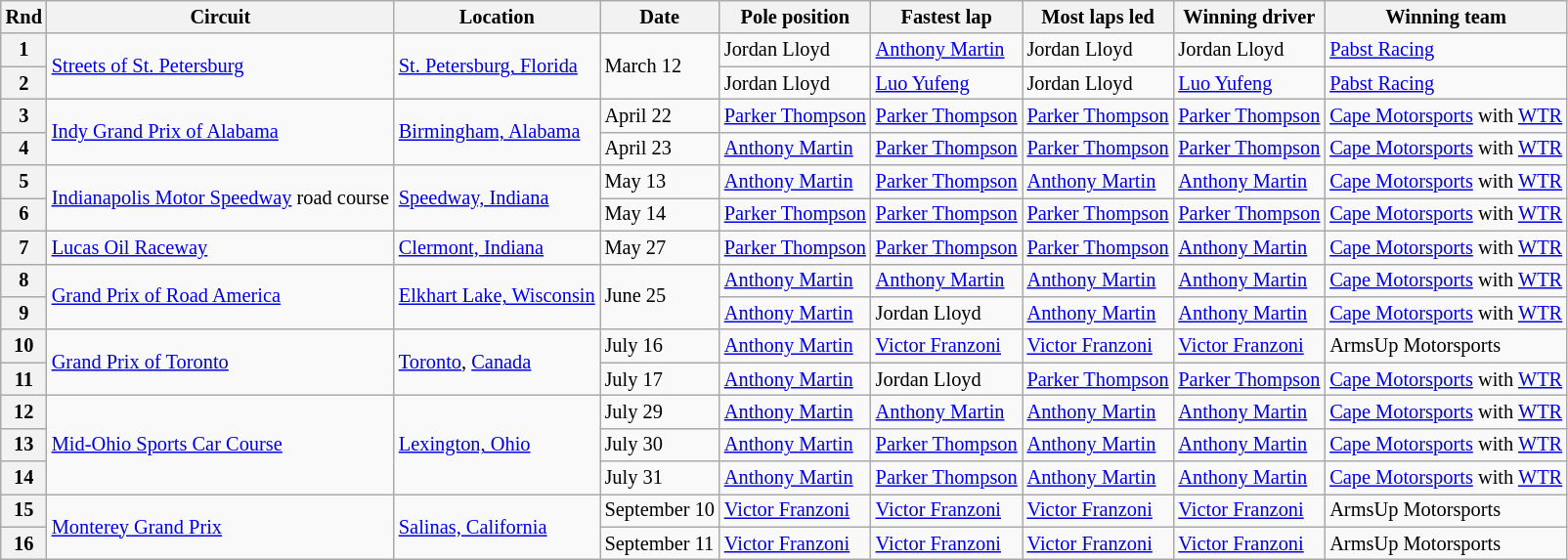<table class="wikitable" style="font-size: 85%;">
<tr>
<th Round>Rnd</th>
<th>Circuit</th>
<th>Location</th>
<th>Date</th>
<th>Pole position</th>
<th>Fastest lap</th>
<th>Most laps led</th>
<th>Winning driver</th>
<th>Winning team</th>
</tr>
<tr>
<th>1</th>
<td rowspan=2><a href='#'>Streets of St. Petersburg</a></td>
<td rowspan=2><a href='#'>St. Petersburg, Florida</a></td>
<td rowspan=2>March 12</td>
<td> Jordan Lloyd</td>
<td> <a href='#'>Anthony Martin</a></td>
<td> Jordan Lloyd</td>
<td> Jordan Lloyd</td>
<td><a href='#'>Pabst Racing</a></td>
</tr>
<tr>
<th>2</th>
<td> Jordan Lloyd</td>
<td> <a href='#'>Luo Yufeng</a></td>
<td> Jordan Lloyd</td>
<td> <a href='#'>Luo Yufeng</a></td>
<td><a href='#'>Pabst Racing</a></td>
</tr>
<tr>
<th>3</th>
<td rowspan=2><a href='#'>Indy Grand Prix of Alabama</a></td>
<td rowspan=2><a href='#'>Birmingham, Alabama</a></td>
<td>April 22</td>
<td> <a href='#'>Parker Thompson</a></td>
<td> <a href='#'>Parker Thompson</a></td>
<td> <a href='#'>Parker Thompson</a></td>
<td> <a href='#'>Parker Thompson</a></td>
<td><a href='#'>Cape Motorsports</a> with <a href='#'>WTR</a></td>
</tr>
<tr>
<th>4</th>
<td>April 23</td>
<td> <a href='#'>Anthony Martin</a></td>
<td> <a href='#'>Parker Thompson</a></td>
<td> <a href='#'>Parker Thompson</a></td>
<td> <a href='#'>Parker Thompson</a></td>
<td><a href='#'>Cape Motorsports</a> with <a href='#'>WTR</a></td>
</tr>
<tr>
<th>5</th>
<td rowspan=2><a href='#'>Indianapolis Motor Speedway</a> road course</td>
<td rowspan=2><a href='#'>Speedway, Indiana</a></td>
<td>May 13</td>
<td> <a href='#'>Anthony Martin</a></td>
<td> <a href='#'>Parker Thompson</a></td>
<td> <a href='#'>Anthony Martin</a></td>
<td> <a href='#'>Anthony Martin</a></td>
<td><a href='#'>Cape Motorsports</a> with <a href='#'>WTR</a></td>
</tr>
<tr>
<th>6</th>
<td>May 14</td>
<td> <a href='#'>Parker Thompson</a></td>
<td> <a href='#'>Parker Thompson</a></td>
<td> <a href='#'>Parker Thompson</a></td>
<td> <a href='#'>Parker Thompson</a></td>
<td><a href='#'>Cape Motorsports</a> with <a href='#'>WTR</a></td>
</tr>
<tr>
<th>7</th>
<td><a href='#'>Lucas Oil Raceway</a></td>
<td><a href='#'>Clermont, Indiana</a></td>
<td>May 27</td>
<td> <a href='#'>Parker Thompson</a></td>
<td> <a href='#'>Parker Thompson</a></td>
<td> <a href='#'>Parker Thompson</a></td>
<td> <a href='#'>Anthony Martin</a></td>
<td><a href='#'>Cape Motorsports</a> with <a href='#'>WTR</a></td>
</tr>
<tr>
<th>8</th>
<td rowspan=2><a href='#'>Grand Prix of Road America</a></td>
<td rowspan=2><a href='#'>Elkhart Lake, Wisconsin</a></td>
<td rowspan=2>June 25</td>
<td> <a href='#'>Anthony Martin</a></td>
<td> <a href='#'>Anthony Martin</a></td>
<td> <a href='#'>Anthony Martin</a></td>
<td> <a href='#'>Anthony Martin</a></td>
<td><a href='#'>Cape Motorsports</a> with <a href='#'>WTR</a></td>
</tr>
<tr>
<th>9</th>
<td> <a href='#'>Anthony Martin</a></td>
<td> Jordan Lloyd</td>
<td> <a href='#'>Anthony Martin</a></td>
<td> <a href='#'>Anthony Martin</a></td>
<td><a href='#'>Cape Motorsports</a> with <a href='#'>WTR</a></td>
</tr>
<tr>
<th>10</th>
<td rowspan=2><a href='#'>Grand Prix of Toronto</a></td>
<td rowspan=2><a href='#'>Toronto</a>, <a href='#'>Canada</a></td>
<td>July 16</td>
<td> <a href='#'>Anthony Martin</a></td>
<td> <a href='#'>Victor Franzoni</a></td>
<td> <a href='#'>Victor Franzoni</a></td>
<td> <a href='#'>Victor Franzoni</a></td>
<td>ArmsUp Motorsports</td>
</tr>
<tr>
<th>11</th>
<td>July 17</td>
<td> <a href='#'>Anthony Martin</a></td>
<td> Jordan Lloyd</td>
<td> <a href='#'>Parker Thompson</a></td>
<td> <a href='#'>Parker Thompson</a></td>
<td><a href='#'>Cape Motorsports</a> with <a href='#'>WTR</a></td>
</tr>
<tr>
<th>12</th>
<td rowspan="3"><a href='#'>Mid-Ohio Sports Car Course</a></td>
<td rowspan="3"><a href='#'>Lexington, Ohio</a></td>
<td>July 29</td>
<td> <a href='#'>Anthony Martin</a></td>
<td> <a href='#'>Anthony Martin</a></td>
<td> <a href='#'>Anthony Martin</a></td>
<td> <a href='#'>Anthony Martin</a></td>
<td><a href='#'>Cape Motorsports</a> with <a href='#'>WTR</a></td>
</tr>
<tr>
<th>13</th>
<td>July 30</td>
<td> <a href='#'>Anthony Martin</a></td>
<td> <a href='#'>Parker Thompson</a></td>
<td> <a href='#'>Anthony Martin</a></td>
<td> <a href='#'>Anthony Martin</a></td>
<td><a href='#'>Cape Motorsports</a> with <a href='#'>WTR</a></td>
</tr>
<tr>
<th>14</th>
<td>July 31</td>
<td> <a href='#'>Anthony Martin</a></td>
<td> <a href='#'>Parker Thompson</a></td>
<td> <a href='#'>Anthony Martin</a></td>
<td> <a href='#'>Anthony Martin</a></td>
<td><a href='#'>Cape Motorsports</a> with <a href='#'>WTR</a></td>
</tr>
<tr>
<th>15</th>
<td rowspan="2"><a href='#'>Monterey Grand Prix</a></td>
<td rowspan="2"><a href='#'>Salinas, California</a></td>
<td>September 10</td>
<td> <a href='#'>Victor Franzoni</a></td>
<td> <a href='#'>Victor Franzoni</a></td>
<td> <a href='#'>Victor Franzoni</a></td>
<td> <a href='#'>Victor Franzoni</a></td>
<td>ArmsUp Motorsports</td>
</tr>
<tr>
<th>16</th>
<td>September 11</td>
<td> <a href='#'>Victor Franzoni</a></td>
<td> <a href='#'>Victor Franzoni</a></td>
<td> <a href='#'>Victor Franzoni</a></td>
<td> <a href='#'>Victor Franzoni</a></td>
<td>ArmsUp Motorsports</td>
</tr>
</table>
